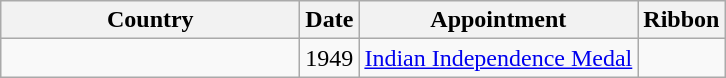<table class="wikitable sortable plainrowheaders">
<tr>
<th scope="col" style="width:12em;">Country</th>
<th scope="col">Date</th>
<th scope="col">Appointment</th>
<th scope="col">Ribbon</th>
</tr>
<tr>
<td></td>
<td>1949</td>
<td><a href='#'>Indian Independence Medal</a></td>
<td></td>
</tr>
</table>
